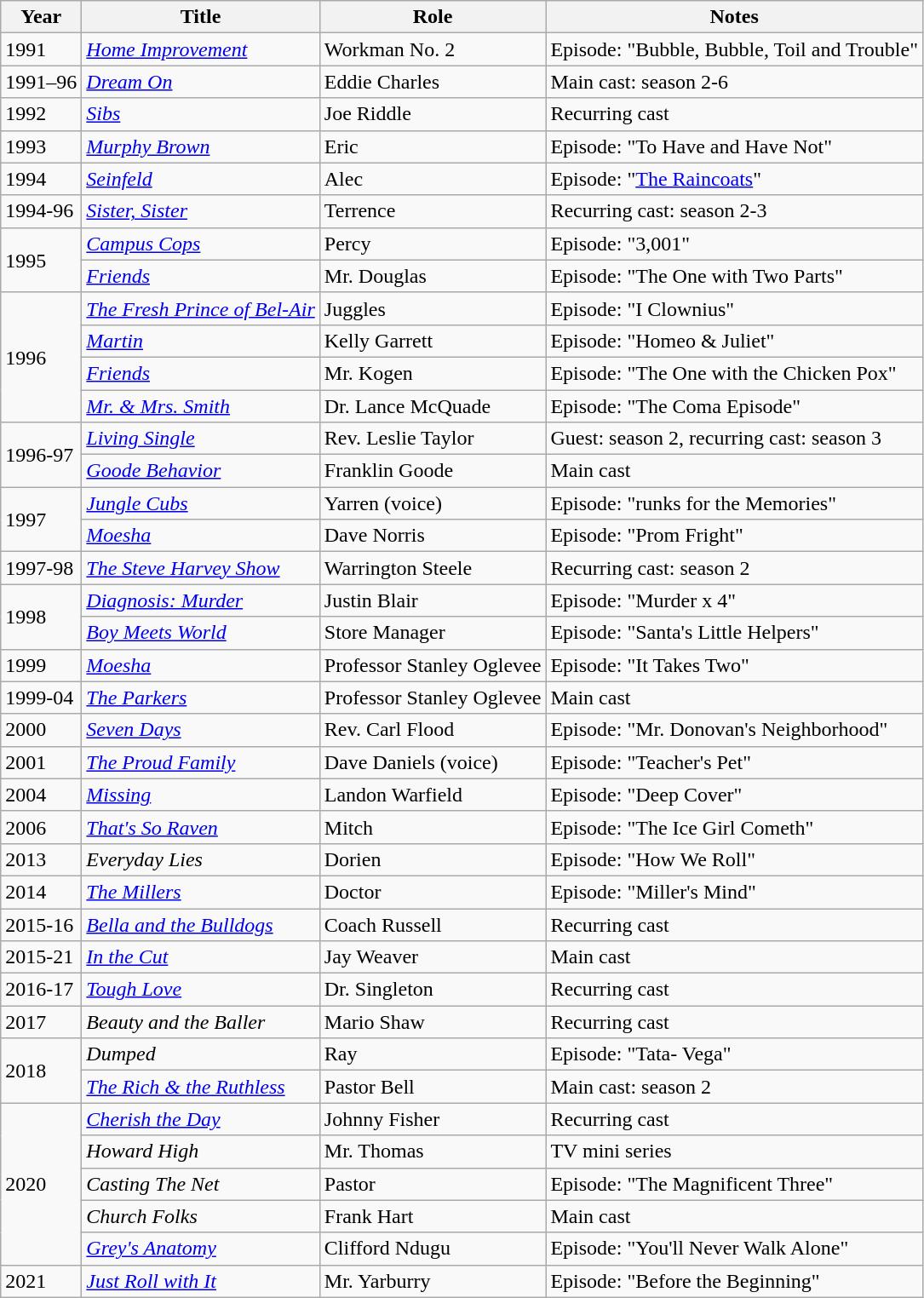<table class="wikitable sortable">
<tr>
<th>Year</th>
<th>Title</th>
<th>Role</th>
<th>Notes</th>
</tr>
<tr>
<td>1991</td>
<td><em><a href='#'>Home Improvement</a></em></td>
<td>Workman No. 2</td>
<td>Episode: "Bubble, Bubble, Toil and Trouble"</td>
</tr>
<tr>
<td>1991–96</td>
<td><em><a href='#'>Dream On</a></em></td>
<td>Eddie Charles</td>
<td>Main cast: season 2-6</td>
</tr>
<tr>
<td>1992</td>
<td><em><a href='#'>Sibs</a></em></td>
<td>Joe Riddle</td>
<td>Recurring cast</td>
</tr>
<tr>
<td>1993</td>
<td><em><a href='#'>Murphy Brown</a></em></td>
<td>Eric</td>
<td>Episode: "To Have and Have Not"</td>
</tr>
<tr>
<td>1994</td>
<td><em><a href='#'>Seinfeld</a></em></td>
<td>Alec</td>
<td>Episode: "<a href='#'>The Raincoats</a>"</td>
</tr>
<tr>
<td>1994-96</td>
<td><em><a href='#'>Sister, Sister</a></em></td>
<td>Terrence</td>
<td>Recurring cast: season 2-3</td>
</tr>
<tr>
<td rowspan=2>1995</td>
<td><em><a href='#'>Campus Cops</a></em></td>
<td>Percy</td>
<td>Episode: "3,001"</td>
</tr>
<tr>
<td><em><a href='#'>Friends</a></em></td>
<td>Mr. Douglas</td>
<td>Episode: "The One with Two Parts"</td>
</tr>
<tr>
<td rowspan=4>1996</td>
<td><em><a href='#'>The Fresh Prince of Bel-Air</a></em></td>
<td>Juggles</td>
<td>Episode: "I Clownius"</td>
</tr>
<tr>
<td><em><a href='#'>Martin</a></em></td>
<td>Kelly Garrett</td>
<td>Episode: "Homeo & Juliet"</td>
</tr>
<tr>
<td><em><a href='#'>Friends</a></em></td>
<td>Mr. Kogen</td>
<td>Episode: "The One with the Chicken Pox"</td>
</tr>
<tr>
<td><em><a href='#'>Mr. & Mrs. Smith</a></em></td>
<td>Dr. Lance McQuade</td>
<td>Episode: "The Coma Episode"</td>
</tr>
<tr>
<td rowspan=2>1996-97</td>
<td><em><a href='#'>Living Single</a></em></td>
<td>Rev. Leslie Taylor</td>
<td>Guest: season 2, recurring cast: season 3</td>
</tr>
<tr>
<td><em><a href='#'>Goode Behavior</a></em></td>
<td>Franklin Goode</td>
<td>Main cast</td>
</tr>
<tr>
<td rowspan=2>1997</td>
<td><em><a href='#'>Jungle Cubs</a></em></td>
<td>Yarren (voice)</td>
<td>Episode: "runks for the Memories"</td>
</tr>
<tr>
<td><em><a href='#'>Moesha</a></em></td>
<td>Dave Norris</td>
<td>Episode: "Prom Fright"</td>
</tr>
<tr>
<td>1997-98</td>
<td><em><a href='#'>The Steve Harvey Show</a></em></td>
<td>Warrington Steele</td>
<td>Recurring cast: season 2</td>
</tr>
<tr>
<td rowspan=2>1998</td>
<td><em><a href='#'>Diagnosis: Murder</a></em></td>
<td>Justin Blair</td>
<td>Episode: "Murder x 4"</td>
</tr>
<tr>
<td><em><a href='#'>Boy Meets World</a></em></td>
<td>Store Manager</td>
<td>Episode: "Santa's Little Helpers"</td>
</tr>
<tr>
<td>1999</td>
<td><em><a href='#'>Moesha</a></em></td>
<td>Professor Stanley Oglevee</td>
<td>Episode: "It Takes Two"</td>
</tr>
<tr>
<td>1999-04</td>
<td><em><a href='#'>The Parkers</a></em></td>
<td>Professor Stanley Oglevee</td>
<td>Main cast</td>
</tr>
<tr>
<td>2000</td>
<td><em><a href='#'>Seven Days</a></em></td>
<td>Rev. Carl Flood</td>
<td>Episode: "Mr. Donovan's Neighborhood"</td>
</tr>
<tr>
<td>2001</td>
<td><em><a href='#'>The Proud Family</a></em></td>
<td>Dave Daniels (voice)</td>
<td>Episode: "Teacher's Pet"</td>
</tr>
<tr>
<td>2004</td>
<td><em><a href='#'>Missing</a></em></td>
<td>Landon Warfield</td>
<td>Episode: "Deep Cover"</td>
</tr>
<tr>
<td>2006</td>
<td><em><a href='#'>That's So Raven</a></em></td>
<td>Mitch</td>
<td>Episode: "The Ice Girl Cometh"</td>
</tr>
<tr>
<td>2013</td>
<td><em>Everyday Lies</em></td>
<td>Dorien</td>
<td>Episode: "How We Roll"</td>
</tr>
<tr>
<td>2014</td>
<td><em><a href='#'>The Millers</a></em></td>
<td>Doctor</td>
<td>Episode: "Miller's Mind"</td>
</tr>
<tr>
<td>2015-16</td>
<td><em><a href='#'>Bella and the Bulldogs</a></em></td>
<td>Coach Russell</td>
<td>Recurring cast</td>
</tr>
<tr>
<td>2015-21</td>
<td><em><a href='#'>In the Cut</a></em></td>
<td>Jay Weaver</td>
<td>Main cast</td>
</tr>
<tr>
<td>2016-17</td>
<td><em><a href='#'>Tough Love</a></em></td>
<td>Dr. Singleton</td>
<td>Recurring cast</td>
</tr>
<tr>
<td>2017</td>
<td><em>Beauty and the Baller</em></td>
<td>Mario Shaw</td>
<td>Recurring cast</td>
</tr>
<tr>
<td rowspan=2>2018</td>
<td><em>Dumped</em></td>
<td>Ray</td>
<td>Episode: "Tata- Vega"</td>
</tr>
<tr>
<td><em><a href='#'>The Rich & the Ruthless</a></em></td>
<td>Pastor Bell</td>
<td>Main cast: season 2</td>
</tr>
<tr>
<td rowspan=5>2020</td>
<td><em><a href='#'>Cherish the Day</a></em></td>
<td>Johnny Fisher</td>
<td>Recurring cast</td>
</tr>
<tr>
<td><em>Howard High</em></td>
<td>Mr. Thomas</td>
<td>TV mini series</td>
</tr>
<tr>
<td><em>Casting The Net</em></td>
<td>Pastor</td>
<td>Episode: "The Magnificent Three"</td>
</tr>
<tr>
<td><em>Church Folks</em></td>
<td>Frank Hart</td>
<td>Main cast</td>
</tr>
<tr>
<td><em><a href='#'>Grey's Anatomy</a></em></td>
<td>Clifford Ndugu</td>
<td>Episode: "You'll Never Walk Alone"</td>
</tr>
<tr>
<td>2021</td>
<td><em><a href='#'>Just Roll with It</a></em></td>
<td>Mr. Yarburry</td>
<td>Episode: "Before the Beginning"</td>
</tr>
</table>
